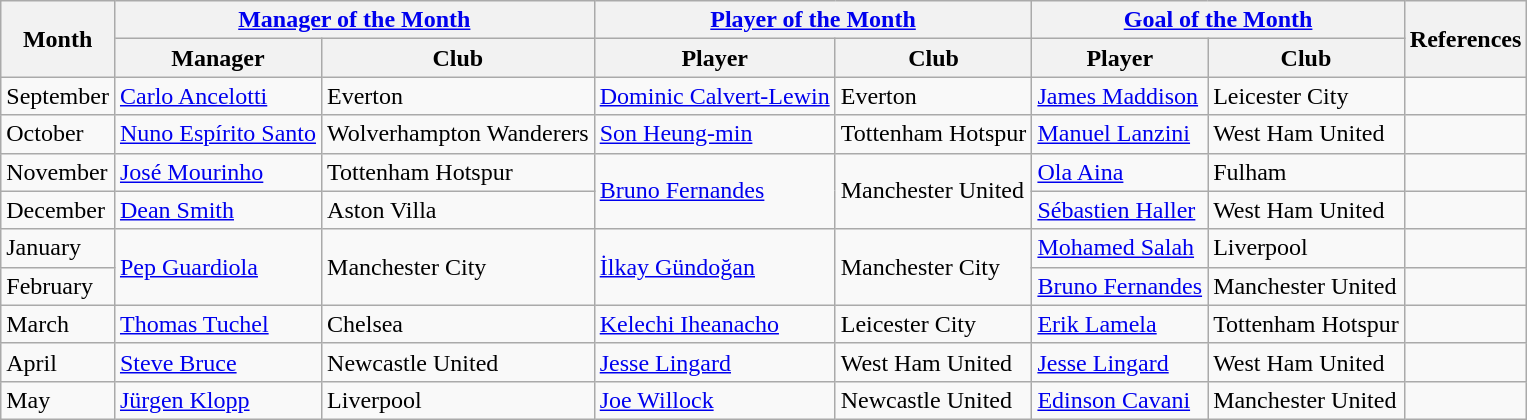<table class="wikitable">
<tr>
<th rowspan="2">Month</th>
<th colspan="2"><a href='#'>Manager of the Month</a></th>
<th colspan="2"><a href='#'>Player of the Month</a></th>
<th colspan="2"><a href='#'>Goal of the Month</a></th>
<th rowspan="2">References</th>
</tr>
<tr>
<th>Manager</th>
<th>Club</th>
<th>Player</th>
<th>Club</th>
<th>Player</th>
<th>Club</th>
</tr>
<tr>
<td>September</td>
<td> <a href='#'>Carlo Ancelotti</a></td>
<td>Everton</td>
<td> <a href='#'>Dominic Calvert-Lewin</a></td>
<td>Everton</td>
<td> <a href='#'>James Maddison</a></td>
<td>Leicester City</td>
<td align=center></td>
</tr>
<tr>
<td>October</td>
<td> <a href='#'>Nuno Espírito Santo</a></td>
<td>Wolverhampton Wanderers</td>
<td> <a href='#'>Son Heung-min</a></td>
<td>Tottenham Hotspur</td>
<td> <a href='#'>Manuel Lanzini</a></td>
<td>West Ham United</td>
<td align=center></td>
</tr>
<tr>
<td>November</td>
<td> <a href='#'>José Mourinho</a></td>
<td>Tottenham Hotspur</td>
<td rowspan=2> <a href='#'>Bruno Fernandes</a></td>
<td rowspan=2>Manchester United</td>
<td> <a href='#'>Ola Aina</a></td>
<td>Fulham</td>
<td align=center></td>
</tr>
<tr>
<td>December</td>
<td> <a href='#'>Dean Smith</a></td>
<td>Aston Villa</td>
<td> <a href='#'>Sébastien Haller</a></td>
<td>West Ham United</td>
<td align=center></td>
</tr>
<tr>
<td>January</td>
<td rowspan=2> <a href='#'>Pep Guardiola</a></td>
<td rowspan=2>Manchester City</td>
<td rowspan=2> <a href='#'>İlkay Gündoğan</a></td>
<td rowspan=2>Manchester City</td>
<td> <a href='#'>Mohamed Salah</a></td>
<td>Liverpool</td>
<td align=center></td>
</tr>
<tr>
<td>February</td>
<td> <a href='#'>Bruno Fernandes</a></td>
<td>Manchester United</td>
<td align=center></td>
</tr>
<tr>
<td>March</td>
<td> <a href='#'>Thomas Tuchel</a></td>
<td>Chelsea</td>
<td> <a href='#'>Kelechi Iheanacho</a></td>
<td>Leicester City</td>
<td> <a href='#'>Erik Lamela</a></td>
<td>Tottenham Hotspur</td>
<td align=center></td>
</tr>
<tr>
<td>April</td>
<td> <a href='#'>Steve Bruce</a></td>
<td>Newcastle United</td>
<td> <a href='#'>Jesse Lingard</a></td>
<td>West Ham United</td>
<td> <a href='#'>Jesse Lingard</a></td>
<td>West Ham United</td>
<td align=center></td>
</tr>
<tr>
<td>May</td>
<td> <a href='#'>Jürgen Klopp</a></td>
<td>Liverpool</td>
<td> <a href='#'>Joe Willock</a></td>
<td>Newcastle United</td>
<td> <a href='#'>Edinson Cavani</a></td>
<td>Manchester United</td>
<td align=center></td>
</tr>
</table>
